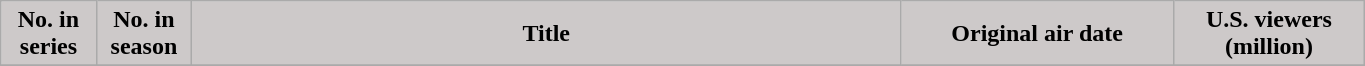<table class="wikitable plainrowheaders" style="width:72%;">
<tr>
<th scope="col" style="background-color: #CDC9C9; color: #000000;" width=7%>No. in<br>series</th>
<th scope="col" style="background-color: #CDC9C9; color: #000000;" width=7%>No. in<br>season</th>
<th scope="col" style="background-color: #CDC9C9; color: #000000;">Title</th>
<th scope="col" style="background-color: #CDC9C9; color: #000000;" width=20%>Original air date</th>
<th scope="col" style="background-color: #CDC9C9; color: #000000;" width=14%>U.S. viewers<br>(million)</th>
</tr>
<tr>
</tr>
</table>
